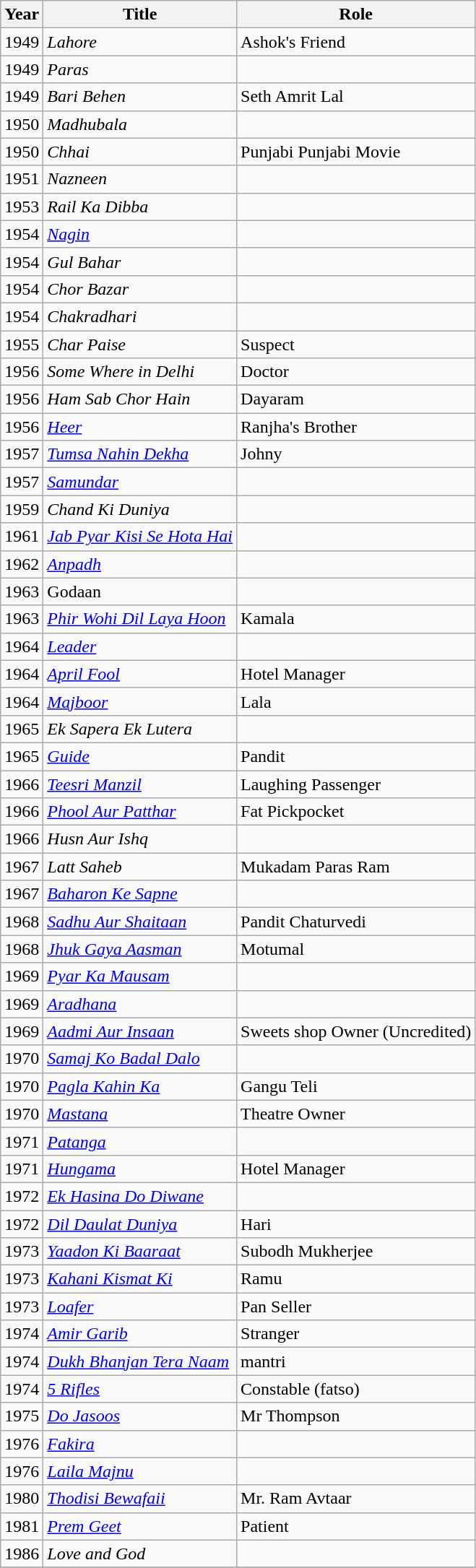<table class="wikitable">
<tr>
<th>Year</th>
<th>Title</th>
<th>Role</th>
</tr>
<tr>
<td>1949</td>
<td><em>Lahore</em></td>
<td>Ashok's Friend</td>
</tr>
<tr>
<td>1949</td>
<td><em>Paras</em></td>
<td></td>
</tr>
<tr>
<td>1949</td>
<td><em>Bari Behen</em></td>
<td>Seth Amrit Lal</td>
</tr>
<tr>
<td>1950</td>
<td><em>Madhubala</em></td>
<td></td>
</tr>
<tr>
<td>1950</td>
<td><em>Chhai</em></td>
<td>Punjabi Punjabi Movie</td>
</tr>
<tr>
<td>1951</td>
<td><em>Nazneen</em></td>
<td></td>
</tr>
<tr>
<td>1953</td>
<td><em>Rail Ka Dibba</em></td>
<td></td>
</tr>
<tr>
<td>1954</td>
<td><em><a href='#'>Nagin</a></em></td>
<td></td>
</tr>
<tr>
<td>1954</td>
<td><em>Gul Bahar</em></td>
<td></td>
</tr>
<tr>
<td>1954</td>
<td><em>Chor Bazar</em></td>
<td></td>
</tr>
<tr>
<td>1954</td>
<td><em>Chakradhari</em></td>
<td></td>
</tr>
<tr>
<td>1955</td>
<td><em>Char Paise</em></td>
<td>Suspect</td>
</tr>
<tr>
<td>1956</td>
<td><em>Some Where in Delhi</em></td>
<td>Doctor</td>
</tr>
<tr>
<td>1956</td>
<td><em>Ham Sab Chor Hain</em></td>
<td>Dayaram</td>
</tr>
<tr>
<td>1956</td>
<td><em><a href='#'>Heer</a></em></td>
<td>Ranjha's Brother</td>
</tr>
<tr>
<td>1957</td>
<td><em><a href='#'>Tumsa Nahin Dekha</a></em></td>
<td>Johny</td>
</tr>
<tr>
<td>1957</td>
<td><em><a href='#'>Samundar</a></em></td>
<td></td>
</tr>
<tr>
<td>1959</td>
<td><em>Chand Ki Duniya</em></td>
<td></td>
</tr>
<tr>
<td>1961</td>
<td><em><a href='#'>Jab Pyar Kisi Se Hota Hai</a></em></td>
<td></td>
</tr>
<tr>
<td>1962</td>
<td><em><a href='#'>Anpadh</a></em></td>
<td></td>
</tr>
<tr>
<td>1963</td>
<td>Godaan</td>
<td></td>
</tr>
<tr>
<td>1963</td>
<td><em><a href='#'>Phir Wohi Dil Laya Hoon</a></em></td>
<td>Kamala</td>
</tr>
<tr>
<td>1964</td>
<td><em><a href='#'>Leader</a></em></td>
<td></td>
</tr>
<tr>
<td>1964</td>
<td><em><a href='#'>April Fool</a></em></td>
<td>Hotel Manager</td>
</tr>
<tr>
<td>1964</td>
<td><em><a href='#'>Majboor</a></em></td>
<td>Lala</td>
</tr>
<tr>
<td>1965</td>
<td><em>Ek Sapera Ek Lutera</em></td>
<td></td>
</tr>
<tr>
<td>1965</td>
<td><em><a href='#'>Guide</a></em></td>
<td>Pandit</td>
</tr>
<tr>
<td>1966</td>
<td><em><a href='#'>Teesri Manzil</a></em></td>
<td>Laughing Passenger</td>
</tr>
<tr>
<td>1966</td>
<td><em><a href='#'>Phool Aur Patthar</a></em></td>
<td>Fat Pickpocket</td>
</tr>
<tr>
<td>1966</td>
<td><em>Husn Aur Ishq</em></td>
<td></td>
</tr>
<tr>
<td>1967</td>
<td><em>Latt Saheb</em></td>
<td>Mukadam Paras Ram</td>
</tr>
<tr>
<td>1967</td>
<td><em><a href='#'>Baharon Ke Sapne</a></em></td>
<td></td>
</tr>
<tr>
<td>1968</td>
<td><em><a href='#'>Sadhu Aur Shaitaan</a></em></td>
<td>Pandit Chaturvedi</td>
</tr>
<tr>
<td>1968</td>
<td><em><a href='#'>Jhuk Gaya Aasman</a></em></td>
<td>Motumal</td>
</tr>
<tr>
<td>1969</td>
<td><em><a href='#'>Pyar Ka Mausam</a></em></td>
<td></td>
</tr>
<tr>
<td>1969</td>
<td><em><a href='#'>Aradhana</a></em></td>
<td></td>
</tr>
<tr>
<td>1969</td>
<td><em><a href='#'>Aadmi Aur Insaan</a></em></td>
<td>Sweets shop Owner (Uncredited)</td>
</tr>
<tr>
<td>1970</td>
<td><em><a href='#'>Samaj Ko Badal Dalo</a></em></td>
<td></td>
</tr>
<tr>
<td>1970</td>
<td><em><a href='#'>Pagla Kahin Ka</a></em></td>
<td>Gangu Teli</td>
</tr>
<tr>
<td>1970</td>
<td><em><a href='#'>Mastana</a></em></td>
<td>Theatre Owner</td>
</tr>
<tr>
<td>1971</td>
<td><em><a href='#'>Patanga</a></em></td>
<td></td>
</tr>
<tr>
<td>1971</td>
<td><em><a href='#'>Hungama</a></em></td>
<td>Hotel Manager</td>
</tr>
<tr>
<td>1972</td>
<td><em><a href='#'>Ek Hasina Do Diwane</a></em></td>
<td></td>
</tr>
<tr>
<td>1972</td>
<td><em><a href='#'>Dil Daulat Duniya</a></em></td>
<td>Hari</td>
</tr>
<tr>
<td>1973</td>
<td><em><a href='#'>Yaadon Ki Baaraat</a></em></td>
<td>Subodh Mukherjee</td>
</tr>
<tr>
<td>1973</td>
<td><em><a href='#'>Kahani Kismat Ki</a></em></td>
<td>Ramu</td>
</tr>
<tr>
<td>1973</td>
<td><em><a href='#'>Loafer</a></em></td>
<td>Pan Seller</td>
</tr>
<tr>
<td>1974</td>
<td><em><a href='#'>Amir Garib</a></em></td>
<td>Stranger</td>
</tr>
<tr>
<td>1974</td>
<td><em><a href='#'>Dukh Bhanjan Tera Naam</a></em></td>
<td>mantri</td>
</tr>
<tr>
<td>1974</td>
<td><em><a href='#'>5 Rifles</a></em></td>
<td>Constable (fatso)</td>
</tr>
<tr>
<td>1975</td>
<td><em><a href='#'>Do Jasoos</a></em></td>
<td>Mr Thompson</td>
</tr>
<tr>
<td>1976</td>
<td><em><a href='#'>Fakira</a></em></td>
<td></td>
</tr>
<tr>
<td>1976</td>
<td><em><a href='#'>Laila Majnu</a></em></td>
<td></td>
</tr>
<tr>
<td>1980</td>
<td><em><a href='#'>Thodisi Bewafaii</a></em></td>
<td>Mr. Ram Avtaar</td>
</tr>
<tr>
<td>1981</td>
<td><em><a href='#'>Prem Geet</a></em></td>
<td>Patient</td>
</tr>
<tr>
<td>1986</td>
<td><em>Love and God</em></td>
<td></td>
</tr>
<tr>
</tr>
</table>
